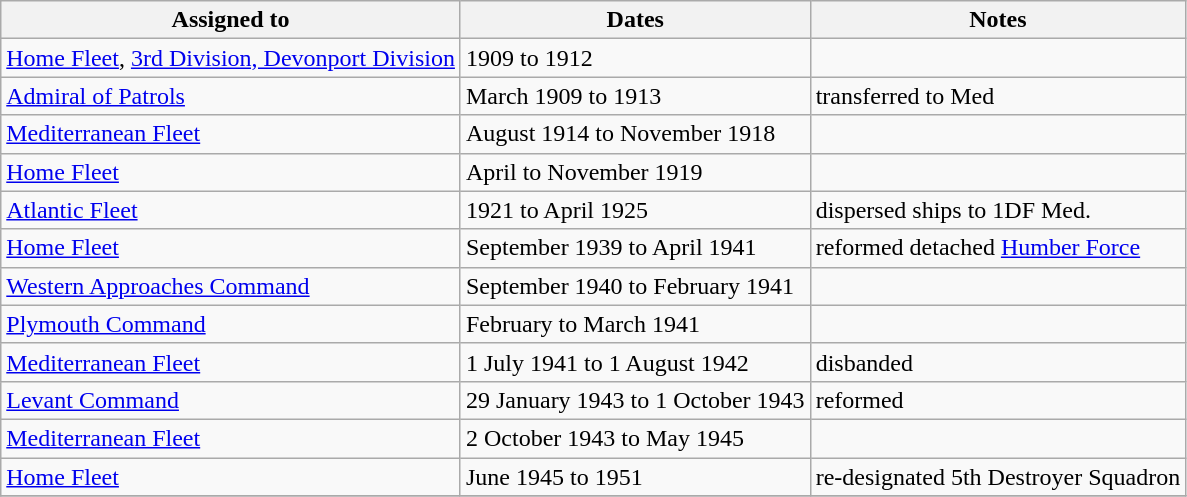<table class="wikitable">
<tr>
<th>Assigned to</th>
<th>Dates</th>
<th>Notes</th>
</tr>
<tr>
<td><a href='#'>Home Fleet</a>, <a href='#'>3rd Division, Devonport Division</a></td>
<td>1909 to 1912</td>
<td></td>
</tr>
<tr>
<td><a href='#'>Admiral of Patrols</a></td>
<td>March 1909 to 1913</td>
<td>transferred to Med</td>
</tr>
<tr>
<td><a href='#'>Mediterranean Fleet</a></td>
<td>August 1914 to November 1918</td>
<td></td>
</tr>
<tr>
<td><a href='#'>Home Fleet</a></td>
<td>April to November 1919</td>
<td></td>
</tr>
<tr>
<td><a href='#'>Atlantic Fleet</a></td>
<td>1921 to April 1925</td>
<td>dispersed ships to 1DF Med.</td>
</tr>
<tr>
<td><a href='#'>Home Fleet</a></td>
<td>September 1939 to April 1941</td>
<td>reformed detached <a href='#'>Humber Force</a></td>
</tr>
<tr>
<td><a href='#'>Western Approaches Command</a></td>
<td>September 1940 to February 1941</td>
<td></td>
</tr>
<tr>
<td><a href='#'>Plymouth Command</a></td>
<td>February to March 1941</td>
<td></td>
</tr>
<tr>
<td><a href='#'>Mediterranean Fleet</a></td>
<td>1 July 1941 to 1 August 1942</td>
<td>disbanded</td>
</tr>
<tr>
<td><a href='#'>Levant Command</a></td>
<td>29 January 1943 to 1 October 1943</td>
<td>reformed</td>
</tr>
<tr>
<td><a href='#'>Mediterranean Fleet</a></td>
<td>2 October 1943 to May 1945</td>
<td></td>
</tr>
<tr>
<td><a href='#'>Home Fleet</a></td>
<td>June 1945  to 1951</td>
<td>re-designated 5th Destroyer Squadron</td>
</tr>
<tr>
</tr>
</table>
